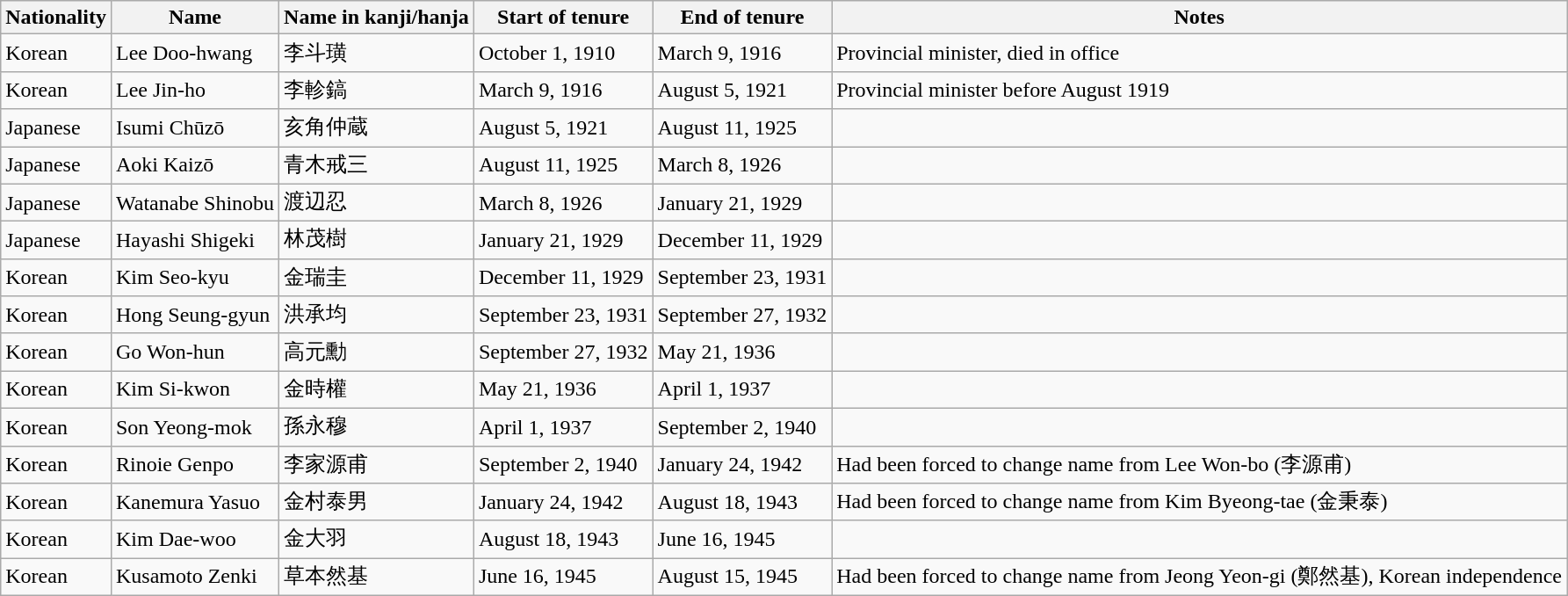<table class="wikitable">
<tr>
<th>Nationality</th>
<th>Name</th>
<th>Name in kanji/hanja</th>
<th>Start of tenure</th>
<th>End of tenure</th>
<th>Notes</th>
</tr>
<tr>
<td><span>Korean</span></td>
<td>Lee Doo-hwang</td>
<td>李斗璜</td>
<td>October 1, 1910</td>
<td>March 9, 1916</td>
<td>Provincial minister, died in office</td>
</tr>
<tr>
<td><span>Korean</span></td>
<td>Lee Jin-ho</td>
<td>李軫鎬</td>
<td>March 9, 1916</td>
<td>August 5, 1921</td>
<td>Provincial minister before August 1919</td>
</tr>
<tr>
<td><span>Japanese</span></td>
<td>Isumi Chūzō</td>
<td>亥角仲蔵</td>
<td>August 5, 1921</td>
<td>August 11, 1925</td>
<td></td>
</tr>
<tr>
<td><span>Japanese</span></td>
<td>Aoki Kaizō</td>
<td>青木戒三</td>
<td>August 11, 1925</td>
<td>March 8, 1926</td>
<td></td>
</tr>
<tr>
<td><span>Japanese</span></td>
<td>Watanabe Shinobu</td>
<td>渡辺忍</td>
<td>March 8, 1926</td>
<td>January 21, 1929</td>
<td></td>
</tr>
<tr>
<td><span>Japanese</span></td>
<td>Hayashi Shigeki</td>
<td>林茂樹</td>
<td>January 21, 1929</td>
<td>December 11, 1929</td>
<td></td>
</tr>
<tr>
<td><span>Korean</span></td>
<td>Kim Seo-kyu</td>
<td>金瑞圭</td>
<td>December 11, 1929</td>
<td>September 23, 1931</td>
<td></td>
</tr>
<tr>
<td><span>Korean</span></td>
<td>Hong Seung-gyun</td>
<td>洪承均</td>
<td>September 23, 1931</td>
<td>September 27, 1932</td>
<td></td>
</tr>
<tr>
<td><span>Korean</span></td>
<td>Go Won-hun</td>
<td>高元勳</td>
<td>September 27, 1932</td>
<td>May 21, 1936</td>
<td></td>
</tr>
<tr>
<td><span>Korean</span></td>
<td>Kim Si-kwon</td>
<td>金時權</td>
<td>May 21, 1936</td>
<td>April 1, 1937</td>
<td></td>
</tr>
<tr>
<td><span>Korean</span></td>
<td>Son Yeong-mok</td>
<td>孫永穆</td>
<td>April 1, 1937</td>
<td>September 2, 1940</td>
<td></td>
</tr>
<tr>
<td><span>Korean</span></td>
<td>Rinoie Genpo</td>
<td>李家源甫</td>
<td>September 2, 1940</td>
<td>January 24, 1942</td>
<td>Had been forced to change name from Lee Won-bo (李源甫)</td>
</tr>
<tr>
<td><span>Korean</span></td>
<td>Kanemura Yasuo</td>
<td>金村泰男</td>
<td>January 24, 1942</td>
<td>August 18, 1943</td>
<td>Had been forced to change name from Kim Byeong-tae (金秉泰)</td>
</tr>
<tr>
<td><span>Korean</span></td>
<td>Kim Dae-woo</td>
<td>金大羽</td>
<td>August 18, 1943</td>
<td>June 16, 1945</td>
<td></td>
</tr>
<tr>
<td><span>Korean</span></td>
<td>Kusamoto Zenki</td>
<td>草本然基</td>
<td>June 16, 1945</td>
<td>August 15, 1945</td>
<td>Had been forced to change name from Jeong Yeon-gi (鄭然基), Korean independence</td>
</tr>
</table>
